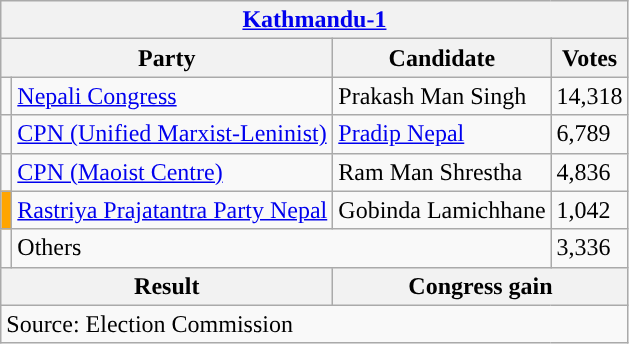<table class="wikitable">
<tr>
<th colspan="4"><a href='#'>Kathmandu-1</a></th>
</tr>
<tr>
<th colspan="2">Party</th>
<th>Candidate</th>
<th>Votes</th>
</tr>
<tr>
<td style="background-color:"></td>
<td><a href='#'>Nepali Congress</a></td>
<td>Prakash Man Singh</td>
<td>14,318</td>
</tr>
<tr>
<td style="background-color:"></td>
<td><a href='#'>CPN (Unified Marxist-Leninist)</a></td>
<td><a href='#'>Pradip Nepal</a></td>
<td>6,789</td>
</tr>
<tr>
<td style="background-color:"></td>
<td><a href='#'>CPN (Maoist Centre)</a></td>
<td>Ram Man Shrestha</td>
<td>4,836</td>
</tr>
<tr>
<td style="background-color:orange"></td>
<td><a href='#'>Rastriya Prajatantra Party Nepal</a></td>
<td>Gobinda Lamichhane</td>
<td>1,042</td>
</tr>
<tr>
<td></td>
<td colspan="2">Others</td>
<td>3,336</td>
</tr>
<tr>
<th colspan="2">Result</th>
<th colspan="2">Congress gain</th>
</tr>
<tr>
<td colspan="4">Source: Election Commission</td>
</tr>
</table>
